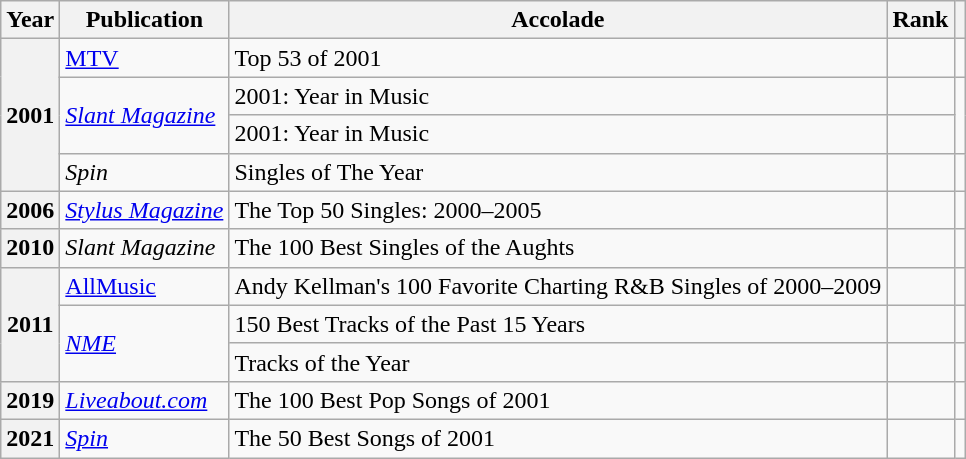<table class="wikitable sortable plainrowheaders">
<tr>
<th scope="col">Year</th>
<th scope="col">Publication</th>
<th scope="col">Accolade</th>
<th scope="col">Rank</th>
<th scope="col"></th>
</tr>
<tr>
<th scope="row" rowspan="4">2001</th>
<td><a href='#'>MTV</a></td>
<td>Top 53 of 2001</td>
<td></td>
<td></td>
</tr>
<tr>
<td rowspan="2"><em><a href='#'>Slant Magazine</a></em></td>
<td>2001: Year in Music </td>
<td></td>
<td rowspan="2"></td>
</tr>
<tr>
<td>2001: Year in Music </td>
<td></td>
</tr>
<tr>
<td><em>Spin</em></td>
<td>Singles of The Year</td>
<td></td>
<td></td>
</tr>
<tr>
<th scope="row">2006</th>
<td><em><a href='#'>Stylus Magazine</a></em></td>
<td>The Top 50 Singles: 2000–2005</td>
<td></td>
<td></td>
</tr>
<tr>
<th scope="row">2010</th>
<td><em>Slant Magazine</em></td>
<td>The 100 Best Singles of the Aughts</td>
<td></td>
<td></td>
</tr>
<tr>
<th scope="row" rowspan="3">2011</th>
<td><a href='#'>AllMusic</a></td>
<td>Andy Kellman's 100 Favorite Charting R&B Singles of 2000–2009</td>
<td></td>
<td></td>
</tr>
<tr>
<td rowspan="2"><em><a href='#'>NME</a></em></td>
<td>150 Best Tracks of the Past 15 Years</td>
<td></td>
<td></td>
</tr>
<tr>
<td>Tracks of the Year </td>
<td></td>
<td></td>
</tr>
<tr>
<th scope="row">2019</th>
<td><em><a href='#'>Liveabout.com</a></em></td>
<td>The 100 Best Pop Songs of 2001</td>
<td></td>
<td></td>
</tr>
<tr>
<th scope="row">2021</th>
<td><em><a href='#'>Spin</a></em></td>
<td>The 50 Best Songs of 2001</td>
<td></td>
<td></td>
</tr>
</table>
